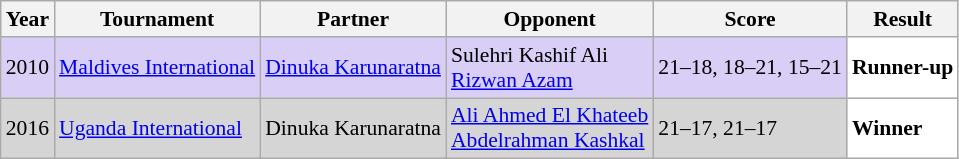<table class="sortable wikitable" style="font-size: 90%;">
<tr>
<th>Year</th>
<th>Tournament</th>
<th>Partner</th>
<th>Opponent</th>
<th>Score</th>
<th>Result</th>
</tr>
<tr style="background:#D8CEF6">
<td align="center">2010</td>
<td align="left"><a href='#'>Maldives International</a></td>
<td align="left"> <a href='#'>Dinuka Karunaratna</a></td>
<td align="left"> Sulehri Kashif Ali<br> <a href='#'>Rizwan Azam</a></td>
<td align="left">21–18, 18–21, 15–21</td>
<td style="text-align:left; background:white"> <strong>Runner-up</strong></td>
</tr>
<tr style="background:#D5D5D5">
<td align="center">2016</td>
<td align="left"><a href='#'>Uganda International</a></td>
<td align="left"> Dinuka Karunaratna</td>
<td align="left"> <a href='#'>Ali Ahmed El Khateeb</a><br> <a href='#'>Abdelrahman Kashkal</a></td>
<td align="left">21–17, 21–17</td>
<td style="text-align:left; background:white"> <strong>Winner</strong></td>
</tr>
</table>
